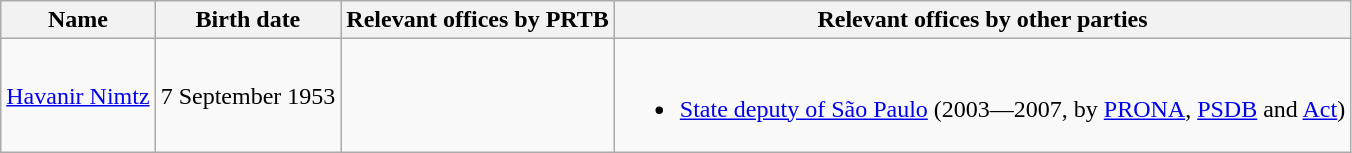<table class="wikitable">
<tr>
<th>Name</th>
<th>Birth date</th>
<th>Relevant offices by PRTB</th>
<th>Relevant offices by other parties</th>
</tr>
<tr>
<td><a href='#'>Havanir Nimtz</a></td>
<td>7 September 1953</td>
<td></td>
<td><br><ul><li><a href='#'>State deputy of São Paulo</a> (2003—2007, by <a href='#'>PRONA</a>, <a href='#'>PSDB</a> and <a href='#'>Act</a>)</li></ul></td>
</tr>
</table>
